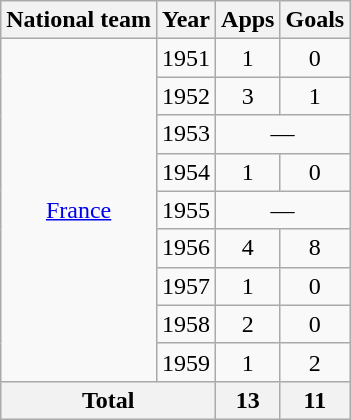<table class="wikitable" style="text-align:center">
<tr>
<th>National team</th>
<th>Year</th>
<th>Apps</th>
<th>Goals</th>
</tr>
<tr>
<td rowspan="9"><a href='#'>France</a></td>
<td>1951</td>
<td>1</td>
<td>0</td>
</tr>
<tr>
<td>1952</td>
<td>3</td>
<td>1</td>
</tr>
<tr>
<td>1953</td>
<td colspan=2>—</td>
</tr>
<tr>
<td>1954</td>
<td>1</td>
<td>0</td>
</tr>
<tr>
<td>1955</td>
<td colspan=2>—</td>
</tr>
<tr>
<td>1956</td>
<td>4</td>
<td>8</td>
</tr>
<tr>
<td>1957</td>
<td>1</td>
<td>0</td>
</tr>
<tr>
<td>1958</td>
<td>2</td>
<td>0</td>
</tr>
<tr>
<td>1959</td>
<td>1</td>
<td>2</td>
</tr>
<tr>
<th colspan="2">Total</th>
<th>13</th>
<th>11</th>
</tr>
</table>
